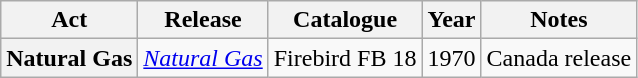<table class="wikitable plainrowheaders sortable">
<tr>
<th scope="col" class="unsortable">Act</th>
<th scope="col">Release</th>
<th scope="col">Catalogue</th>
<th scope="col">Year</th>
<th scope="col" class="unsortable">Notes</th>
</tr>
<tr>
<th scope="row">Natural Gas</th>
<td><em><a href='#'>Natural Gas</a></em></td>
<td>Firebird FB 18</td>
<td>1970</td>
<td>Canada release</td>
</tr>
</table>
